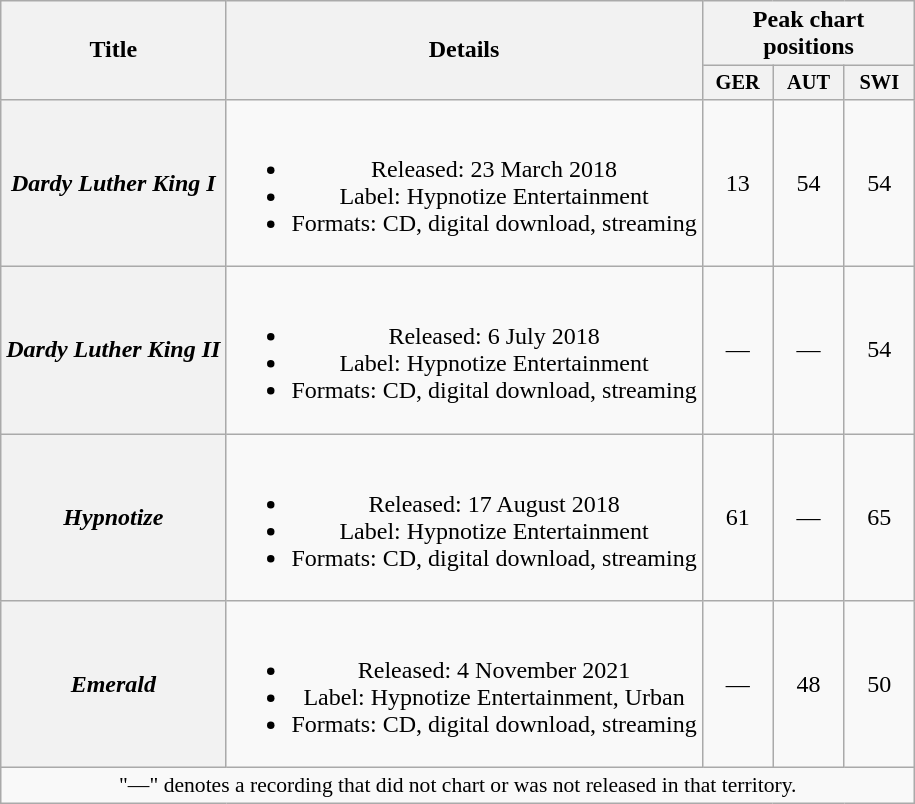<table class="wikitable plainrowheaders" style="text-align:center">
<tr>
<th scope="col" rowspan="2">Title</th>
<th scope="col" rowspan="2">Details</th>
<th scope="col" colspan="3">Peak chart positions</th>
</tr>
<tr>
<th style="width:3em; font-size:85%;">GER<br></th>
<th style="width:3em; font-size:85%;">AUT<br></th>
<th style="width:3em; font-size:85%;">SWI<br></th>
</tr>
<tr>
<th scope="row"><em>Dardy Luther King I</em></th>
<td><br><ul><li>Released: 23 March 2018</li><li>Label: Hypnotize Entertainment</li><li>Formats: CD, digital download, streaming</li></ul></td>
<td>13</td>
<td>54</td>
<td>54</td>
</tr>
<tr>
<th scope="row"><em>Dardy Luther King II</em></th>
<td><br><ul><li>Released: 6 July 2018</li><li>Label: Hypnotize Entertainment</li><li>Formats: CD, digital download, streaming</li></ul></td>
<td>—</td>
<td>—</td>
<td>54</td>
</tr>
<tr>
<th scope="row"><em>Hypnotize</em></th>
<td><br><ul><li>Released: 17 August 2018</li><li>Label: Hypnotize Entertainment</li><li>Formats: CD, digital download, streaming</li></ul></td>
<td>61</td>
<td>—</td>
<td>65</td>
</tr>
<tr>
<th scope="row"><em>Emerald</em><br></th>
<td><br><ul><li>Released: 4 November 2021 </li><li>Label: Hypnotize Entertainment, Urban</li><li>Formats: CD, digital download, streaming</li></ul></td>
<td>—</td>
<td>48</td>
<td>50</td>
</tr>
<tr>
<td colspan="5" style="font-size:90%">"—" denotes a recording that did not chart or was not released in that territory.</td>
</tr>
</table>
